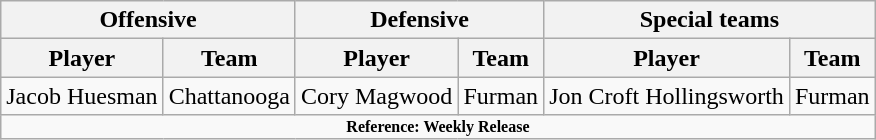<table class="wikitable" border="1">
<tr>
<th colspan="2">Offensive</th>
<th colspan="2">Defensive</th>
<th colspan="2">Special teams</th>
</tr>
<tr>
<th>Player</th>
<th>Team</th>
<th>Player</th>
<th>Team</th>
<th>Player</th>
<th>Team</th>
</tr>
<tr>
<td>Jacob Huesman</td>
<td>Chattanooga</td>
<td>Cory Magwood</td>
<td>Furman</td>
<td>Jon Croft Hollingsworth</td>
<td>Furman</td>
</tr>
<tr>
<td colspan="8" style="font-size: 8pt" align="center"><strong>Reference: Weekly Release</strong></td>
</tr>
</table>
